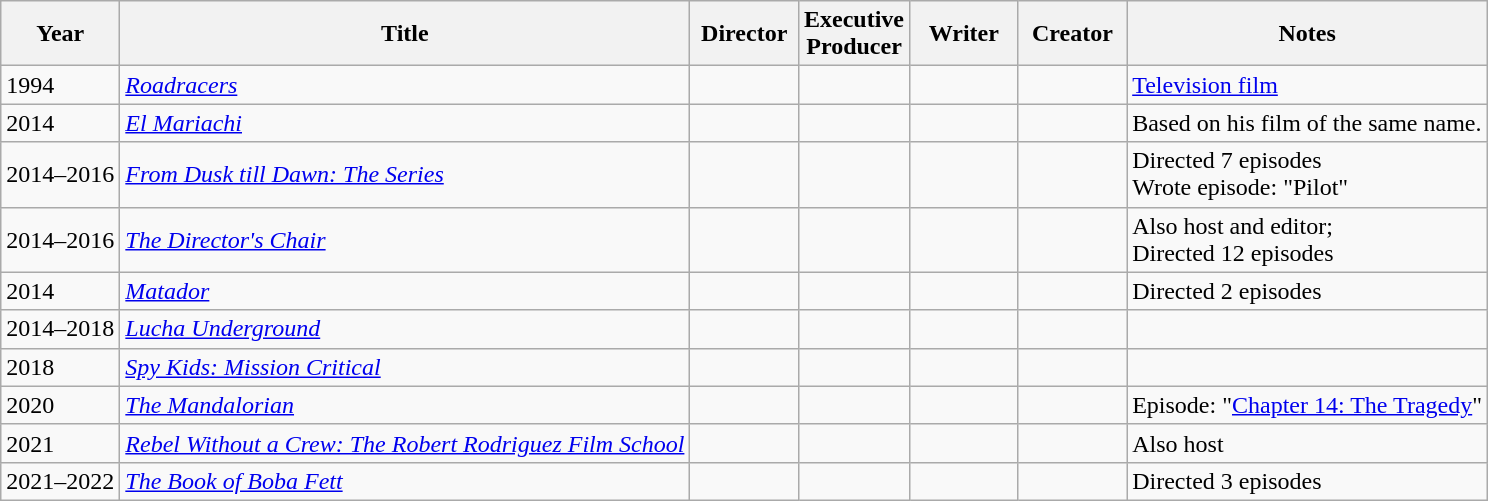<table class="wikitable">
<tr>
<th>Year</th>
<th>Title</th>
<th width=65>Director</th>
<th width=65>Executive<br>Producer</th>
<th width=65>Writer</th>
<th width=65>Creator</th>
<th>Notes</th>
</tr>
<tr>
<td>1994</td>
<td style="text-align:left;"><em><a href='#'>Roadracers</a></em></td>
<td></td>
<td></td>
<td></td>
<td></td>
<td><a href='#'>Television film</a></td>
</tr>
<tr>
<td>2014</td>
<td style="text-align:left;"><em><a href='#'>El Mariachi</a></em></td>
<td></td>
<td></td>
<td></td>
<td></td>
<td>Based on his film of the same name.</td>
</tr>
<tr>
<td>2014–2016</td>
<td style="text-align:left;"><em><a href='#'>From Dusk till Dawn: The Series</a></em></td>
<td></td>
<td></td>
<td></td>
<td></td>
<td>Directed 7 episodes<br>Wrote episode: "Pilot"</td>
</tr>
<tr>
<td>2014–2016</td>
<td style="text-align:left;"><em><a href='#'>The Director's Chair</a></em></td>
<td></td>
<td></td>
<td></td>
<td></td>
<td>Also host and editor;<br> Directed 12 episodes</td>
</tr>
<tr>
<td>2014</td>
<td style="text-align:left;"><em><a href='#'>Matador</a></em></td>
<td></td>
<td></td>
<td></td>
<td></td>
<td>Directed 2 episodes</td>
</tr>
<tr>
<td>2014–2018</td>
<td style="text-align:left;"><em><a href='#'>Lucha Underground</a></em></td>
<td></td>
<td></td>
<td></td>
<td></td>
<td></td>
</tr>
<tr>
<td>2018</td>
<td style="text-align:left;"><em><a href='#'>Spy Kids: Mission Critical</a></em></td>
<td></td>
<td></td>
<td></td>
<td></td>
<td></td>
</tr>
<tr>
<td>2020</td>
<td style="text-align:left;"><em><a href='#'>The Mandalorian</a></em></td>
<td></td>
<td></td>
<td></td>
<td></td>
<td>Episode: "<a href='#'>Chapter 14: The Tragedy</a>"</td>
</tr>
<tr>
<td>2021</td>
<td style="text-align:left;"><em><a href='#'>Rebel Without a Crew: The Robert Rodriguez Film School</a></em></td>
<td></td>
<td></td>
<td></td>
<td></td>
<td>Also host</td>
</tr>
<tr>
<td>2021–2022</td>
<td style="text-align:left;"><em><a href='#'>The Book of Boba Fett</a></em></td>
<td></td>
<td></td>
<td></td>
<td></td>
<td>Directed 3 episodes</td>
</tr>
</table>
